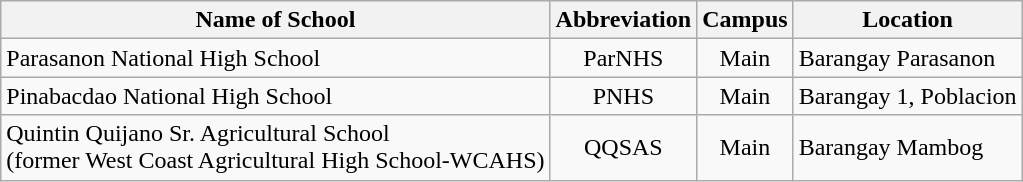<table class="wikitable sortable">
<tr>
<th>Name of School</th>
<th>Abbreviation</th>
<th>Campus</th>
<th>Location</th>
</tr>
<tr>
<td>Parasanon National High School</td>
<td align=center>ParNHS</td>
<td align=center>Main</td>
<td align=left>Barangay Parasanon</td>
</tr>
<tr>
<td>Pinabacdao National High School</td>
<td align=center>PNHS</td>
<td align=center>Main</td>
<td align=left>Barangay 1, Poblacion</td>
</tr>
<tr>
<td>Quintin Quijano Sr. Agricultural School<br>(former West Coast Agricultural High School-WCAHS)</td>
<td align=center>QQSAS</td>
<td align=center>Main</td>
<td align=left>Barangay Mambog</td>
</tr>
</table>
